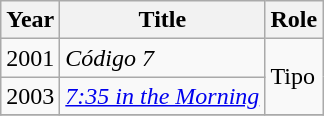<table class="wikitable">
<tr>
<th>Year</th>
<th>Title</th>
<th>Role</th>
</tr>
<tr>
<td>2001</td>
<td><em>Código 7</em></td>
<td rowspan=2>Tipo</td>
</tr>
<tr>
<td>2003</td>
<td><em><a href='#'>7:35 in the Morning</a></em></td>
</tr>
<tr>
</tr>
</table>
